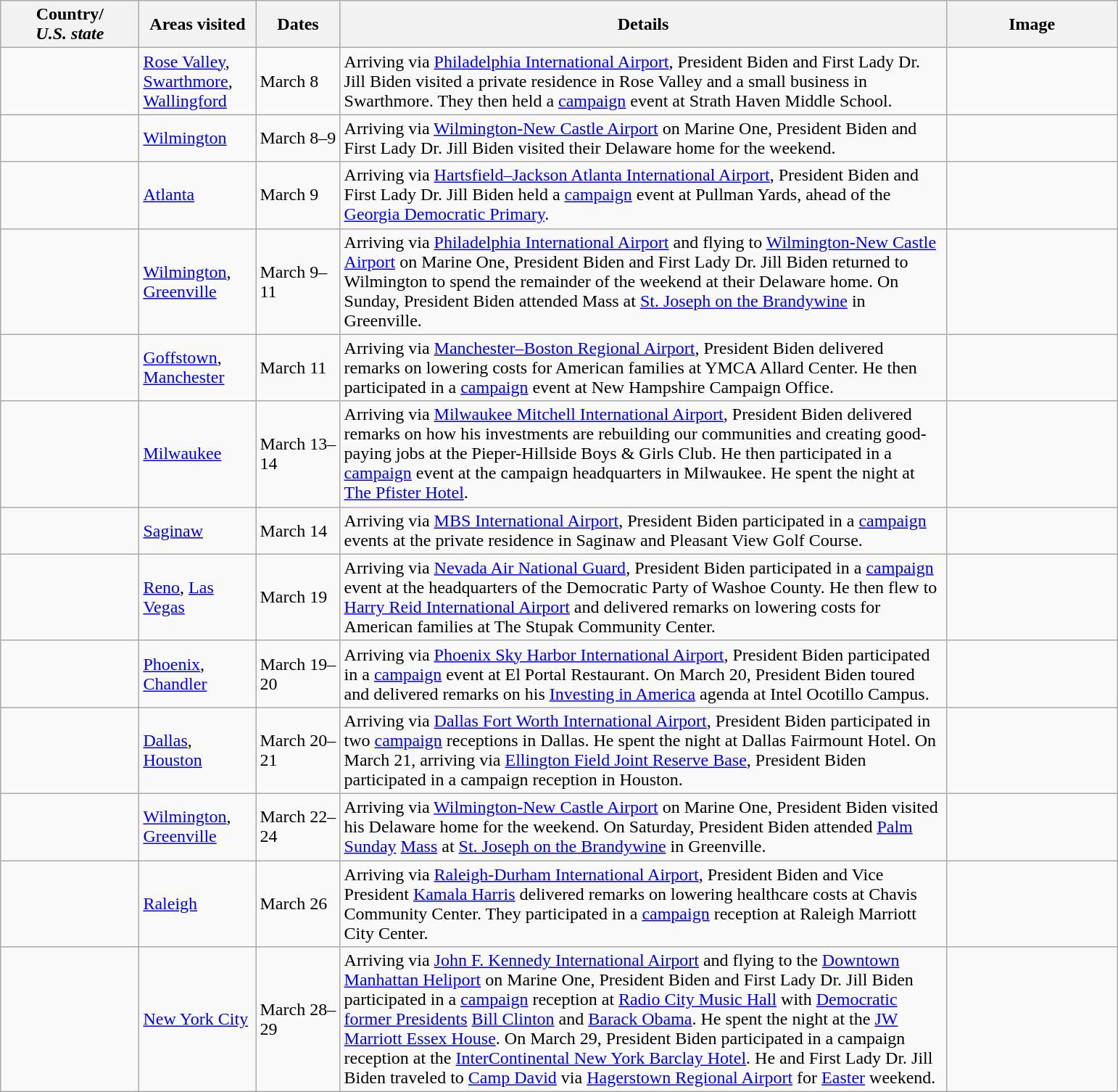<table class="wikitable" style="margin: 1em auto 1em auto">
<tr>
<th width=120>Country/<br><em>U.S. state</em></th>
<th width=100>Areas visited</th>
<th width=70>Dates</th>
<th width=550>Details</th>
<th width=150>Image</th>
</tr>
<tr>
<td></td>
<td><a href='#'>Rose Valley</a>, <a href='#'>Swarthmore</a>, <a href='#'>Wallingford</a></td>
<td>March 8</td>
<td>Arriving via <a href='#'>Philadelphia International Airport</a>, President Biden and First Lady Dr. Jill Biden visited a private residence in Rose Valley and a small business in Swarthmore. They then held a <a href='#'>campaign</a> event at Strath Haven Middle School.</td>
<td></td>
</tr>
<tr>
<td></td>
<td><a href='#'>Wilmington</a></td>
<td>March 8–9</td>
<td>Arriving via <a href='#'>Wilmington-New Castle Airport</a> on Marine One, President Biden and First Lady Dr. Jill Biden visited their Delaware home for the weekend.</td>
<td></td>
</tr>
<tr>
<td></td>
<td><a href='#'>Atlanta</a></td>
<td>March 9</td>
<td>Arriving via <a href='#'>Hartsfield–Jackson Atlanta International Airport</a>, President Biden and First Lady Dr. Jill Biden held a <a href='#'>campaign</a> event at Pullman Yards, ahead of the <a href='#'>Georgia Democratic Primary</a>.</td>
<td></td>
</tr>
<tr>
<td></td>
<td><a href='#'>Wilmington</a>, <a href='#'>Greenville</a></td>
<td>March 9–11</td>
<td>Arriving via <a href='#'>Philadelphia International Airport</a> and flying to <a href='#'>Wilmington-New Castle Airport</a> on Marine One, President Biden and First Lady Dr. Jill Biden returned to Wilmington to spend the remainder of the weekend at their Delaware home. On Sunday, President Biden attended Mass at <a href='#'>St. Joseph on the Brandywine</a> in Greenville.</td>
<td></td>
</tr>
<tr>
<td></td>
<td><a href='#'>Goffstown</a>, <a href='#'>Manchester</a></td>
<td>March 11</td>
<td>Arriving via <a href='#'>Manchester–Boston Regional Airport</a>, President Biden delivered remarks on lowering costs for American families at YMCA Allard Center. He then participated in a <a href='#'>campaign</a> event at New Hampshire Campaign Office.</td>
<td></td>
</tr>
<tr>
<td></td>
<td><a href='#'>Milwaukee</a></td>
<td>March 13–14</td>
<td>Arriving via <a href='#'>Milwaukee Mitchell International Airport</a>, President Biden delivered remarks on how his investments are rebuilding our communities and creating good-paying jobs at the Pieper-Hillside Boys & Girls Club. He then participated in a <a href='#'>campaign</a> event at the campaign headquarters in Milwaukee. He spent the night at <a href='#'>The Pfister Hotel</a>.</td>
<td></td>
</tr>
<tr>
<td></td>
<td><a href='#'>Saginaw</a></td>
<td>March 14</td>
<td>Arriving via <a href='#'>MBS International Airport</a>, President Biden participated in a <a href='#'>campaign</a> events at the private residence in Saginaw and Pleasant View Golf Course.</td>
<td></td>
</tr>
<tr>
<td></td>
<td><a href='#'>Reno</a>, <a href='#'>Las Vegas</a></td>
<td>March 19</td>
<td>Arriving via <a href='#'>Nevada Air National Guard</a>, President Biden participated in a <a href='#'>campaign</a> event at the headquarters of the Democratic Party of Washoe County. He then flew to <a href='#'>Harry Reid International Airport</a> and delivered remarks on lowering costs for American families at The Stupak Community Center.</td>
<td></td>
</tr>
<tr>
<td></td>
<td><a href='#'>Phoenix</a>, <a href='#'>Chandler</a></td>
<td>March 19–20</td>
<td>Arriving via <a href='#'>Phoenix Sky Harbor International Airport</a>, President Biden participated in a <a href='#'>campaign</a> event at El Portal Restaurant. On March 20, President Biden toured and delivered remarks on his <a href='#'>Investing in America</a> agenda at Intel Ocotillo Campus.</td>
<td></td>
</tr>
<tr>
<td></td>
<td><a href='#'>Dallas</a>, <a href='#'>Houston</a></td>
<td>March 20–21</td>
<td>Arriving via <a href='#'>Dallas Fort Worth International Airport</a>, President Biden participated in two <a href='#'>campaign</a> receptions in Dallas. He spent the night at Dallas Fairmount Hotel.  On March 21, arriving via <a href='#'>Ellington Field Joint Reserve Base</a>, President Biden participated in a campaign reception in Houston.</td>
<td></td>
</tr>
<tr>
<td></td>
<td><a href='#'>Wilmington</a>, <a href='#'>Greenville</a></td>
<td>March 22–24</td>
<td>Arriving via <a href='#'>Wilmington-New Castle Airport</a> on Marine One, President Biden visited his Delaware home for the weekend. On Saturday, President Biden attended <a href='#'>Palm Sunday</a> <a href='#'>Mass</a> at <a href='#'>St. Joseph on the Brandywine</a> in Greenville.</td>
<td></td>
</tr>
<tr>
<td></td>
<td><a href='#'>Raleigh</a></td>
<td>March 26</td>
<td>Arriving via <a href='#'>Raleigh-Durham International Airport</a>, President Biden and Vice President <a href='#'>Kamala Harris</a> delivered remarks on lowering healthcare costs at Chavis Community Center. They participated in a <a href='#'>campaign</a> reception at Raleigh Marriott City Center.</td>
<td></td>
</tr>
<tr>
<td></td>
<td><a href='#'>New York City</a></td>
<td>March 28–29</td>
<td>Arriving via <a href='#'>John F. Kennedy International Airport</a> and flying to the <a href='#'>Downtown Manhattan Heliport</a> on Marine One, President Biden and First Lady Dr. Jill Biden participated in a <a href='#'>campaign</a> reception at <a href='#'>Radio City Music Hall</a> with <a href='#'>Democratic former Presidents</a> <a href='#'>Bill Clinton</a> and <a href='#'>Barack Obama</a>. He spent the night at the <a href='#'>JW Marriott Essex House</a>. On March 29, President Biden participated in a campaign reception at the <a href='#'>InterContinental New York Barclay Hotel</a>. He and First Lady Dr. Jill Biden traveled to <a href='#'>Camp David</a> via <a href='#'>Hagerstown Regional Airport</a> for <a href='#'>Easter</a> weekend.</td>
<td></td>
</tr>
</table>
